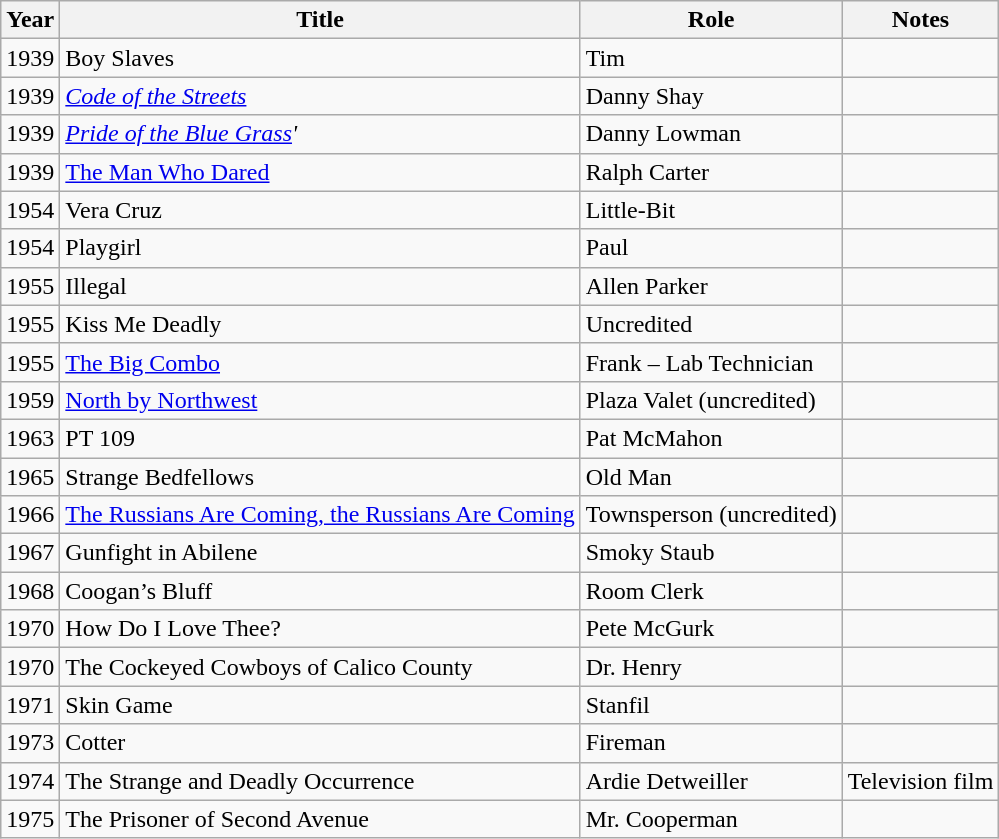<table class="wikitable sortable">
<tr>
<th>Year</th>
<th>Title</th>
<th>Role</th>
<th class="unsortable">Notes</th>
</tr>
<tr>
<td>1939</td>
<td>Boy Slaves</td>
<td>Tim</td>
<td></td>
</tr>
<tr>
<td>1939</td>
<td><em><a href='#'>Code of the Streets</a></em></td>
<td>Danny Shay</td>
<td></td>
</tr>
<tr>
<td>1939</td>
<td><em><a href='#'>Pride of the Blue Grass</a>'</td>
<td>Danny Lowman</td>
<td></td>
</tr>
<tr>
<td>1939</td>
<td></em><a href='#'>The Man Who Dared</a><em></td>
<td>Ralph Carter</td>
<td></td>
</tr>
<tr>
<td>1954</td>
<td>Vera Cruz</td>
<td>Little-Bit</td>
<td></td>
</tr>
<tr>
<td>1954</td>
<td>Playgirl</td>
<td>Paul</td>
<td></td>
</tr>
<tr>
<td>1955</td>
<td>Illegal</td>
<td>Allen Parker</td>
<td></td>
</tr>
<tr>
<td>1955</td>
<td>Kiss Me Deadly</td>
<td>Uncredited</td>
<td></td>
</tr>
<tr>
<td>1955</td>
<td></em><a href='#'>The Big Combo</a><em></td>
<td>Frank – Lab Technician</td>
<td></td>
</tr>
<tr>
<td>1959</td>
<td></em><a href='#'>North by Northwest</a><em></td>
<td>Plaza Valet (uncredited)</td>
<td></td>
</tr>
<tr>
<td>1963</td>
<td>PT 109</td>
<td>Pat McMahon</td>
<td></td>
</tr>
<tr>
<td>1965</td>
<td>Strange Bedfellows</td>
<td>Old Man</td>
<td></td>
</tr>
<tr>
<td>1966</td>
<td></em><a href='#'>The Russians Are Coming, the Russians Are Coming</a><em></td>
<td>Townsperson (uncredited)</td>
<td></td>
</tr>
<tr>
<td>1967</td>
<td>Gunfight in Abilene</td>
<td>Smoky Staub</td>
<td></td>
</tr>
<tr>
<td>1968</td>
<td>Coogan’s Bluff</td>
<td>Room Clerk</td>
<td></td>
</tr>
<tr>
<td>1970</td>
<td>How Do I Love Thee?</td>
<td>Pete McGurk</td>
<td></td>
</tr>
<tr>
<td>1970</td>
<td>The Cockeyed Cowboys of Calico County</td>
<td>Dr. Henry</td>
<td></td>
</tr>
<tr>
<td>1971</td>
<td>Skin Game</td>
<td>Stanfil</td>
<td></td>
</tr>
<tr>
<td>1973</td>
<td>Cotter</td>
<td>Fireman</td>
<td></td>
</tr>
<tr>
<td>1974</td>
<td>The Strange and Deadly Occurrence</td>
<td>Ardie Detweiller</td>
<td>Television film</td>
</tr>
<tr>
<td>1975</td>
<td>The Prisoner of Second Avenue</td>
<td>Mr. Cooperman</td>
<td></td>
</tr>
</table>
